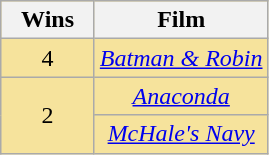<table class="wikitable sortable" rowspan=2 border="2" cellpadding="4" style="text-align: center; background: #f6e39c">
<tr>
<th scope="col" width="55">Wins</th>
<th scope="col" align="center">Film</th>
</tr>
<tr>
<td>4</td>
<td><em><a href='#'>Batman & Robin</a></em></td>
</tr>
<tr>
<td rowspan="2" style="text-align:center">2</td>
<td><em><a href='#'>Anaconda</a></em></td>
</tr>
<tr>
<td><em><a href='#'>McHale's Navy</a></em></td>
</tr>
</table>
